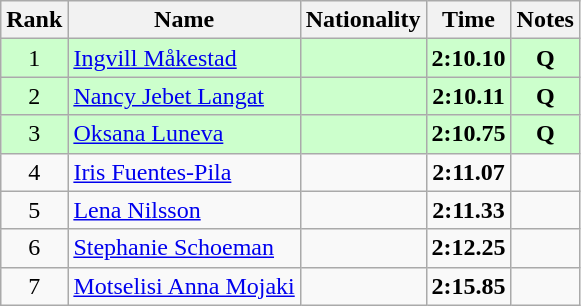<table class="wikitable sortable" style="text-align:center">
<tr>
<th>Rank</th>
<th>Name</th>
<th>Nationality</th>
<th>Time</th>
<th>Notes</th>
</tr>
<tr bgcolor=ccffcc>
<td>1</td>
<td align=left><a href='#'>Ingvill Måkestad</a></td>
<td align=left></td>
<td><strong>2:10.10</strong></td>
<td><strong>Q</strong></td>
</tr>
<tr bgcolor=ccffcc>
<td>2</td>
<td align=left><a href='#'>Nancy Jebet Langat</a></td>
<td align=left></td>
<td><strong>2:10.11</strong></td>
<td><strong>Q</strong></td>
</tr>
<tr bgcolor=ccffcc>
<td>3</td>
<td align=left><a href='#'>Oksana Luneva</a></td>
<td align=left></td>
<td><strong>2:10.75</strong></td>
<td><strong>Q</strong></td>
</tr>
<tr>
<td>4</td>
<td align=left><a href='#'>Iris Fuentes-Pila</a></td>
<td align=left></td>
<td><strong>2:11.07</strong></td>
<td></td>
</tr>
<tr>
<td>5</td>
<td align=left><a href='#'>Lena Nilsson</a></td>
<td align=left></td>
<td><strong>2:11.33</strong></td>
<td></td>
</tr>
<tr>
<td>6</td>
<td align=left><a href='#'>Stephanie Schoeman</a></td>
<td align=left></td>
<td><strong>2:12.25</strong></td>
<td></td>
</tr>
<tr>
<td>7</td>
<td align=left><a href='#'>Motselisi Anna Mojaki</a></td>
<td align=left></td>
<td><strong>2:15.85</strong></td>
<td></td>
</tr>
</table>
